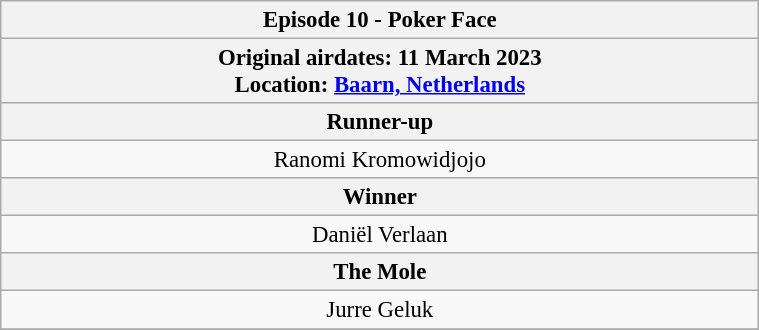<table class="wikitable" style="font-size: 95%; margin: 10px" align="right" width="40%">
<tr>
<th colspan=3>Episode 10 - Poker Face</th>
</tr>
<tr>
<th colspan=3>Original airdates: 11 March 2023<br>Location: <a href='#'>Baarn, Netherlands</a></th>
</tr>
<tr>
<th colspan=3>Runner-up</th>
</tr>
<tr>
<td colspan=3 align="center">Ranomi Kromowidjojo</td>
</tr>
<tr>
<th colspan=3>Winner</th>
</tr>
<tr>
<td colspan=3 align="center">Daniël Verlaan</td>
</tr>
<tr>
<th colspan=3>The Mole</th>
</tr>
<tr>
<td colspan=3 align="center">Jurre Geluk</td>
</tr>
<tr>
</tr>
</table>
